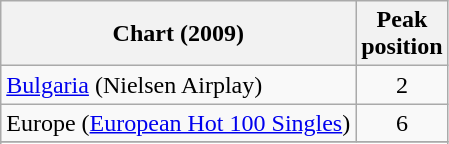<table class="wikitable sortable">
<tr>
<th>Chart (2009)</th>
<th>Peak<br>position</th>
</tr>
<tr>
<td><a href='#'>Bulgaria</a> (Nielsen Airplay)</td>
<td align="center">2</td>
</tr>
<tr>
<td>Europe (<a href='#'>European Hot 100 Singles</a>)</td>
<td align="center">6</td>
</tr>
<tr>
</tr>
<tr>
</tr>
<tr>
</tr>
<tr>
</tr>
</table>
